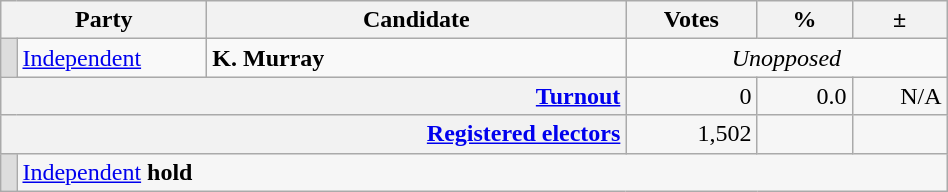<table class=wikitable>
<tr>
<th scope="col" colspan="2" style="width: 130px">Party</th>
<th scope="col" style="width: 17em">Candidate</th>
<th scope="col" style="width: 5em">Votes</th>
<th scope="col" style="width: 3.5em">%</th>
<th scope="col" style="width: 3.5em">±</th>
</tr>
<tr>
<td style="background:#DDDDDD;"></td>
<td><a href='#'>Independent</a></td>
<td><strong>K. Murray</strong></td>
<td style="text-align: center; "colspan="3"><em>Unopposed</em></td>
</tr>
<tr style="background-color:#F6F6F6">
<th colspan="3" style="text-align: right; margin-right: 0.5em"><a href='#'>Turnout</a></th>
<td style="text-align: right; margin-right: 0.5em">0</td>
<td style="text-align: right; margin-right: 0.5em">0.0</td>
<td style="text-align: right; margin-right: 0.5em">N/A</td>
</tr>
<tr style="background-color:#F6F6F6;">
<th colspan="3" style="text-align:right;"><a href='#'>Registered electors</a></th>
<td style="text-align:right; margin-right:0.5em">1,502</td>
<td></td>
<td></td>
</tr>
<tr style="background-color:#F6F6F6">
<td style="background:#DDDDDD;"></td>
<td colspan="5"><a href='#'>Independent</a> <strong>hold</strong></td>
</tr>
</table>
